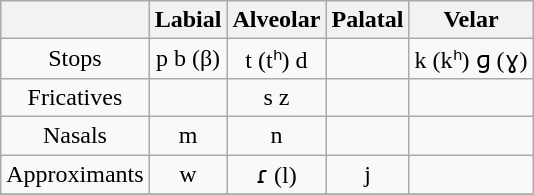<table class="wikitable IPA" border="1" style="text-align:center">
<tr>
<th></th>
<th>Labial</th>
<th>Alveolar</th>
<th>Palatal</th>
<th>Velar</th>
</tr>
<tr>
<td>Stops</td>
<td>p b (β)</td>
<td>t (tʰ) d</td>
<td></td>
<td>k (kʰ) ɡ (ɣ)</td>
</tr>
<tr>
<td>Fricatives</td>
<td></td>
<td>s z</td>
<td></td>
<td></td>
</tr>
<tr>
<td>Nasals</td>
<td>m</td>
<td>n</td>
<td></td>
<td></td>
</tr>
<tr>
<td>Approximants</td>
<td>w</td>
<td>ɾ (l)</td>
<td>j</td>
<td></td>
</tr>
<tr>
</tr>
</table>
